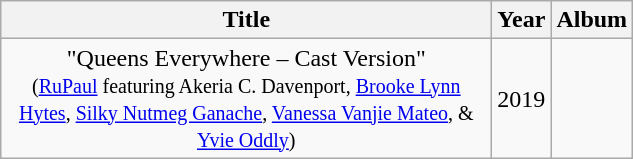<table class="wikitable plainrowheaders" style="text-align:center;">
<tr>
<th style="width:20em;">Title</th>
<th>Year</th>
<th>Album</th>
</tr>
<tr>
<td>"Queens Everywhere – Cast Version" <br><small>(<a href='#'>RuPaul</a> featuring Akeria C. Davenport, <a href='#'>Brooke Lynn Hytes</a>, <a href='#'>Silky Nutmeg Ganache</a>, <a href='#'>Vanessa Vanjie Mateo</a>, & <a href='#'>Yvie Oddly</a>)</small></td>
<td>2019</td>
<td></td>
</tr>
</table>
